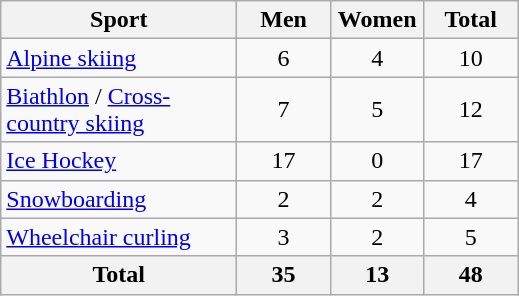<table class="wikitable sortable" style=text-align:center>
<tr>
<th width=150>Sport</th>
<th width=55>Men</th>
<th width=55>Women</th>
<th width=55>Total</th>
</tr>
<tr>
<td align=left><a href='#'>Alpine skiing</a></td>
<td>6</td>
<td>4</td>
<td>10</td>
</tr>
<tr>
<td align=left><a href='#'>Biathlon</a> / <a href='#'>Cross-country skiing</a></td>
<td>7</td>
<td>5</td>
<td>12</td>
</tr>
<tr>
<td align=left><a href='#'>Ice Hockey</a></td>
<td>17</td>
<td>0</td>
<td>17</td>
</tr>
<tr>
<td align=left><a href='#'>Snowboarding</a></td>
<td>2</td>
<td>2</td>
<td>4</td>
</tr>
<tr>
<td align=left><a href='#'>Wheelchair curling</a></td>
<td>3</td>
<td>2</td>
<td>5</td>
</tr>
<tr>
<th>Total</th>
<th>35</th>
<th>13</th>
<th>48</th>
</tr>
</table>
